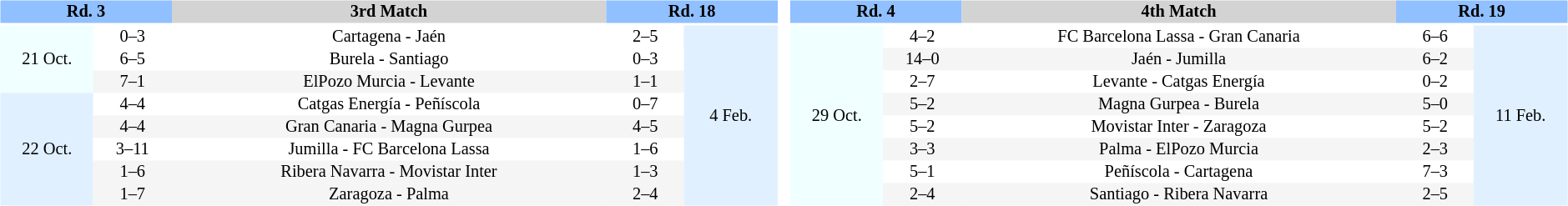<table width=100%>
<tr>
<td width=33% valign="top"><br><table border=0 cellspacing=0 cellpadding=1 style="font-size: 85%; text-align: center;" width=99%>
<tr>
<td colspan=2 bgcolor=#90C0FF style="text-align:center;"><span><strong>Rd. 3</strong></span></td>
<td bgcolor=#D3D3D3><strong>3rd  Match</strong></td>
<td colspan=2 bgcolor=#90C0FF style="text-align:center;"><span><strong>Rd. 18 </strong></span></td>
</tr>
<tr align=center>
<th width=12%></th>
<th width=10%></th>
<th width=56%></th>
<th width=10%></th>
<th width=12%></th>
</tr>
<tr>
<td bgcolor=#F0FFFF rowspan=3>21 Oct.</td>
<td>0–3</td>
<td>Cartagena - Jaén</td>
<td>2–5</td>
<td rowspan="8" bgcolor="#E0F0FF">4 Feb.</td>
</tr>
<tr align=center bgcolor=#FFFFFF>
<td>6–5</td>
<td>Burela - Santiago</td>
<td>0–3</td>
</tr>
<tr align=center bgcolor=#F5F5F5>
<td>7–1</td>
<td>ElPozo Murcia - Levante</td>
<td>1–1</td>
</tr>
<tr align=center bgcolor=#FFFFFF>
<td bgcolor=#E0F0FF rowspan=5>22 Oct.</td>
<td>4–4</td>
<td>Catgas Energía - Peñíscola</td>
<td>0–7</td>
</tr>
<tr align=center bgcolor=#F5F5F5>
<td>4–4</td>
<td>Gran Canaria - Magna Gurpea</td>
<td>4–5</td>
</tr>
<tr align=center bgcolor=#FFFFFF>
<td>3–11</td>
<td>Jumilla - FC Barcelona Lassa</td>
<td>1–6</td>
</tr>
<tr align=center bgcolor=#F5F5F5>
<td>1–6</td>
<td>Ribera Navarra - Movistar Inter</td>
<td>1–3</td>
</tr>
<tr align=center bgcolor=#F5F5F5>
<td>1–7</td>
<td>Zaragoza - Palma</td>
<td>2–4</td>
</tr>
</table>
</td>
<td width=33% valign="top"><br><table border=0 cellspacing=0 cellpadding=1 style="font-size: 85%; text-align: center;" width=99%>
<tr>
<td colspan=2 bgcolor=#90C0FF style="text-align:center;"><span><strong>Rd. 4</strong></span></td>
<td bgcolor=#D3D3D3><strong>4th  Match</strong></td>
<td colspan=2 bgcolor=#90C0FF style="text-align:center;"><span><strong>Rd. 19 </strong></span></td>
</tr>
<tr align=center>
<th width=12%></th>
<th width=10%></th>
<th width=56%></th>
<th width=10%></th>
<th width=12%></th>
</tr>
<tr>
<td bgcolor=#F0FFFF rowspan=8>29 Oct.</td>
<td>4–2</td>
<td>FC Barcelona Lassa - Gran Canaria</td>
<td>6–6</td>
<td rowspan="8" bgcolor="#E0F0FF">11 Feb.</td>
</tr>
<tr align=center bgcolor=#F5F5F5>
<td>14–0</td>
<td>Jaén - Jumilla</td>
<td>6–2</td>
</tr>
<tr align=center bgcolor=#FFFFFF>
<td>2–7</td>
<td>Levante - Catgas Energía</td>
<td>0–2</td>
</tr>
<tr align=center bgcolor=#F5F5F5>
<td>5–2</td>
<td>Magna Gurpea - Burela</td>
<td>5–0</td>
</tr>
<tr align=center bgcolor=#FFFFFF>
<td>5–2</td>
<td>Movistar Inter - Zaragoza</td>
<td>5–2</td>
</tr>
<tr align=center bgcolor=#F5F5F5>
<td>3–3</td>
<td>Palma - ElPozo Murcia</td>
<td>2–3</td>
</tr>
<tr align=center bgcolor=#FFFFFF>
<td>5–1</td>
<td>Peñíscola - Cartagena</td>
<td>7–3</td>
</tr>
<tr align=center bgcolor=#F5F5F5>
<td>2–4</td>
<td>Santiago - Ribera Navarra</td>
<td>2–5</td>
</tr>
</table>
</td>
</tr>
</table>
